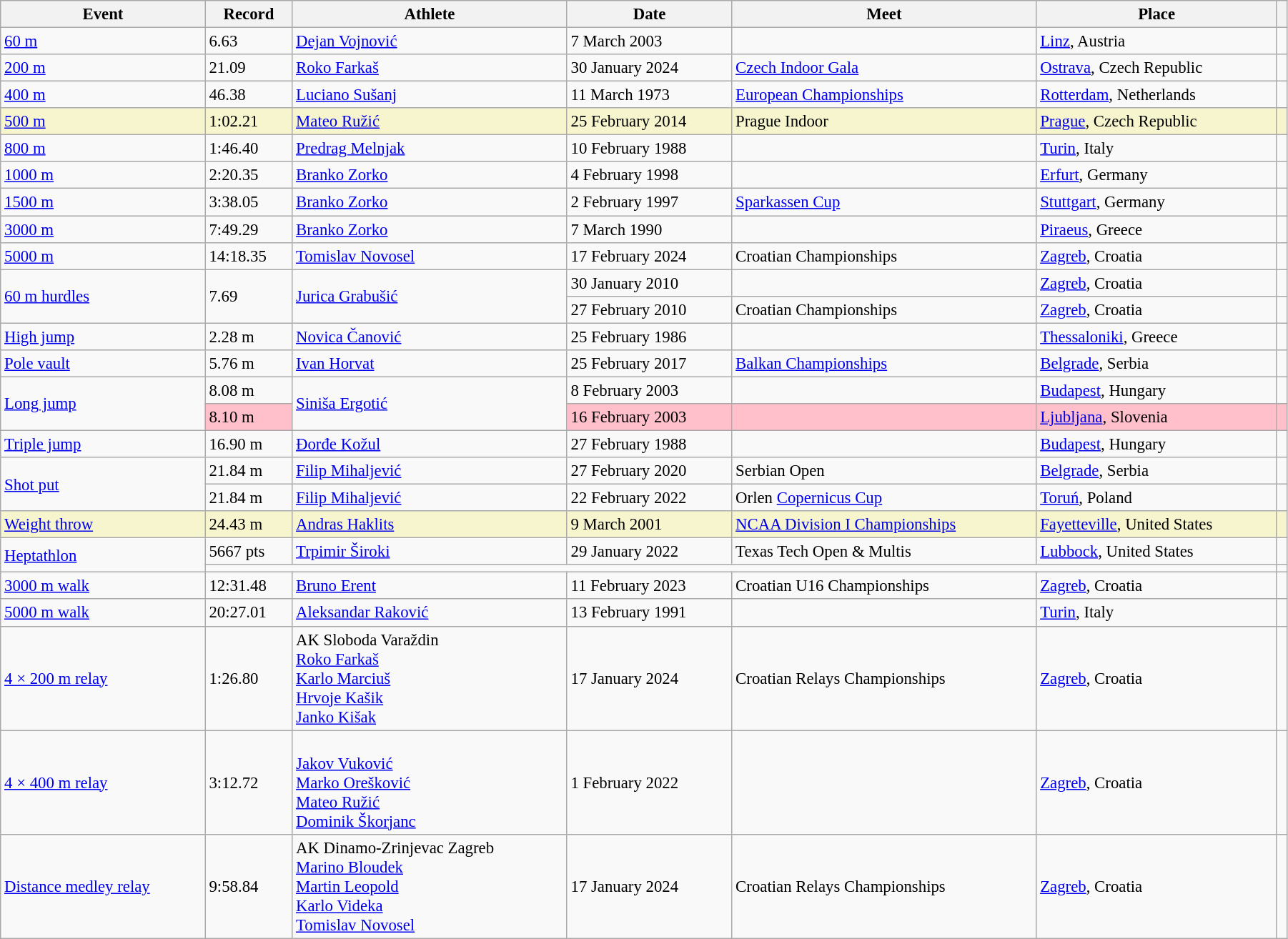<table class="wikitable" style="font-size:95%; width: 95%;">
<tr>
<th>Event</th>
<th>Record</th>
<th>Athlete</th>
<th>Date</th>
<th>Meet</th>
<th>Place</th>
<th></th>
</tr>
<tr>
<td><a href='#'>60 m</a></td>
<td>6.63</td>
<td><a href='#'>Dejan Vojnović</a></td>
<td>7 March 2003</td>
<td></td>
<td><a href='#'>Linz</a>, Austria</td>
<td></td>
</tr>
<tr>
<td><a href='#'>200 m</a></td>
<td>21.09</td>
<td><a href='#'>Roko Farkaš</a></td>
<td>30 January 2024</td>
<td><a href='#'>Czech Indoor Gala</a></td>
<td><a href='#'>Ostrava</a>, Czech Republic</td>
<td></td>
</tr>
<tr>
<td><a href='#'>400 m</a></td>
<td>46.38</td>
<td><a href='#'>Luciano Sušanj</a></td>
<td>11 March 1973</td>
<td><a href='#'>European Championships</a></td>
<td><a href='#'>Rotterdam</a>, Netherlands</td>
<td></td>
</tr>
<tr style="background:#f6F5CE;">
<td><a href='#'>500 m</a></td>
<td>1:02.21</td>
<td><a href='#'>Mateo Ružić</a></td>
<td>25 February 2014</td>
<td>Prague Indoor</td>
<td><a href='#'>Prague</a>, Czech Republic</td>
<td></td>
</tr>
<tr>
<td><a href='#'>800 m</a></td>
<td>1:46.40</td>
<td><a href='#'>Predrag Melnjak</a></td>
<td>10 February 1988</td>
<td></td>
<td><a href='#'>Turin</a>, Italy</td>
<td></td>
</tr>
<tr>
<td><a href='#'>1000 m</a></td>
<td>2:20.35</td>
<td><a href='#'>Branko Zorko</a></td>
<td>4 February 1998</td>
<td></td>
<td><a href='#'>Erfurt</a>, Germany</td>
<td></td>
</tr>
<tr>
<td><a href='#'>1500 m</a></td>
<td>3:38.05</td>
<td><a href='#'>Branko Zorko</a></td>
<td>2 February 1997</td>
<td><a href='#'>Sparkassen Cup</a></td>
<td><a href='#'>Stuttgart</a>, Germany</td>
<td></td>
</tr>
<tr>
<td><a href='#'>3000 m</a></td>
<td>7:49.29</td>
<td><a href='#'>Branko Zorko</a></td>
<td>7 March 1990</td>
<td></td>
<td><a href='#'>Piraeus</a>, Greece</td>
<td></td>
</tr>
<tr>
<td><a href='#'>5000 m</a></td>
<td>14:18.35</td>
<td><a href='#'>Tomislav Novosel</a></td>
<td>17 February 2024</td>
<td>Croatian Championships</td>
<td><a href='#'>Zagreb</a>, Croatia</td>
<td></td>
</tr>
<tr>
<td rowspan=2><a href='#'>60 m hurdles</a></td>
<td rowspan=2>7.69</td>
<td rowspan=2><a href='#'>Jurica Grabušić</a></td>
<td>30 January 2010</td>
<td></td>
<td><a href='#'>Zagreb</a>, Croatia</td>
<td></td>
</tr>
<tr>
<td>27 February 2010</td>
<td>Croatian Championships</td>
<td><a href='#'>Zagreb</a>, Croatia</td>
<td></td>
</tr>
<tr>
<td><a href='#'>High jump</a></td>
<td>2.28 m</td>
<td><a href='#'>Novica Čanović</a></td>
<td>25 February 1986</td>
<td></td>
<td><a href='#'>Thessaloniki</a>, Greece</td>
<td></td>
</tr>
<tr>
<td><a href='#'>Pole vault</a></td>
<td>5.76 m</td>
<td><a href='#'>Ivan Horvat</a></td>
<td>25 February 2017</td>
<td><a href='#'>Balkan Championships</a></td>
<td><a href='#'>Belgrade</a>, Serbia</td>
<td></td>
</tr>
<tr>
<td rowspan=2><a href='#'>Long jump</a></td>
<td>8.08 m</td>
<td rowspan=2><a href='#'>Siniša Ergotić</a></td>
<td>8 February 2003</td>
<td></td>
<td><a href='#'>Budapest</a>, Hungary</td>
<td></td>
</tr>
<tr style="background:pink">
<td>8.10 m</td>
<td>16 February 2003</td>
<td></td>
<td><a href='#'>Ljubljana</a>, Slovenia</td>
<td></td>
</tr>
<tr>
<td><a href='#'>Triple jump</a></td>
<td>16.90 m</td>
<td><a href='#'>Đorđe Kožul</a></td>
<td>27 February 1988</td>
<td></td>
<td><a href='#'>Budapest</a>, Hungary</td>
<td></td>
</tr>
<tr>
<td rowspan=2><a href='#'>Shot put</a></td>
<td>21.84 m</td>
<td><a href='#'>Filip Mihaljević</a></td>
<td>27 February 2020</td>
<td>Serbian Open</td>
<td><a href='#'>Belgrade</a>, Serbia</td>
<td></td>
</tr>
<tr>
<td>21.84 m</td>
<td><a href='#'>Filip Mihaljević</a></td>
<td>22 February 2022</td>
<td>Orlen <a href='#'>Copernicus Cup</a></td>
<td><a href='#'>Toruń</a>, Poland</td>
<td></td>
</tr>
<tr style="background:#f6F5CE;">
<td><a href='#'>Weight throw</a></td>
<td>24.43 m</td>
<td><a href='#'>Andras Haklits</a></td>
<td>9 March 2001</td>
<td><a href='#'>NCAA Division I Championships</a></td>
<td><a href='#'>Fayetteville</a>, United States</td>
<td></td>
</tr>
<tr>
<td rowspan=2><a href='#'>Heptathlon</a></td>
<td>5667 pts</td>
<td><a href='#'>Trpimir Široki</a></td>
<td>29 January 2022</td>
<td>Texas Tech Open & Multis</td>
<td><a href='#'>Lubbock</a>, United States</td>
<td></td>
</tr>
<tr>
<td colspan=5></td>
<td></td>
</tr>
<tr>
<td><a href='#'>3000 m walk</a></td>
<td>12:31.48</td>
<td><a href='#'>Bruno Erent</a></td>
<td>11 February 2023</td>
<td>Croatian U16 Championships</td>
<td><a href='#'>Zagreb</a>, Croatia</td>
<td></td>
</tr>
<tr>
<td><a href='#'>5000 m walk</a></td>
<td>20:27.01</td>
<td><a href='#'>Aleksandar Raković</a></td>
<td>13 February 1991</td>
<td></td>
<td><a href='#'>Turin</a>, Italy</td>
<td></td>
</tr>
<tr>
<td><a href='#'>4 × 200 m relay</a></td>
<td>1:26.80</td>
<td>AK Sloboda Varaždin<br><a href='#'>Roko Farkaš</a><br><a href='#'>Karlo Marciuš</a><br><a href='#'>Hrvoje Kašik</a><br><a href='#'>Janko Kišak</a></td>
<td>17 January 2024</td>
<td>Croatian Relays Championships</td>
<td><a href='#'>Zagreb</a>, Croatia</td>
<td></td>
</tr>
<tr>
<td><a href='#'>4 × 400 m relay</a></td>
<td>3:12.72</td>
<td><br><a href='#'>Jakov Vuković</a><br><a href='#'>Marko Orešković</a><br><a href='#'>Mateo Ružić</a><br><a href='#'>Dominik Škorjanc</a></td>
<td>1 February 2022</td>
<td></td>
<td><a href='#'>Zagreb</a>, Croatia</td>
<td></td>
</tr>
<tr>
<td><a href='#'>Distance medley relay</a></td>
<td>9:58.84</td>
<td>AK Dinamo-Zrinjevac Zagreb<br><a href='#'>Marino Bloudek</a><br><a href='#'>Martin Leopold</a><br><a href='#'>Karlo Videka</a><br><a href='#'>Tomislav Novosel</a></td>
<td>17 January 2024</td>
<td>Croatian Relays Championships</td>
<td><a href='#'>Zagreb</a>, Croatia</td>
<td></td>
</tr>
</table>
